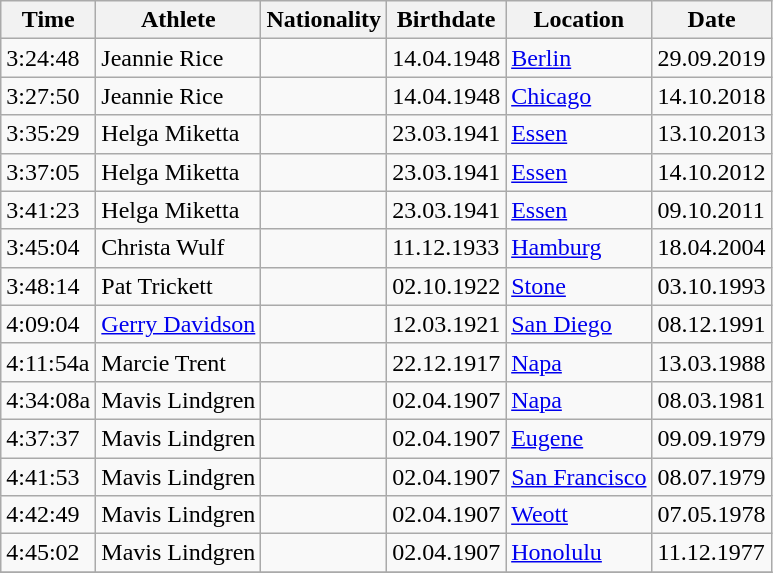<table class="wikitable">
<tr>
<th>Time</th>
<th>Athlete</th>
<th>Nationality</th>
<th>Birthdate</th>
<th>Location</th>
<th>Date</th>
</tr>
<tr>
<td>3:24:48</td>
<td>Jeannie Rice</td>
<td></td>
<td>14.04.1948</td>
<td><a href='#'>Berlin</a></td>
<td>29.09.2019</td>
</tr>
<tr>
<td>3:27:50</td>
<td>Jeannie Rice</td>
<td></td>
<td>14.04.1948</td>
<td><a href='#'>Chicago</a></td>
<td>14.10.2018</td>
</tr>
<tr>
<td>3:35:29</td>
<td>Helga Miketta</td>
<td></td>
<td>23.03.1941</td>
<td><a href='#'>Essen</a></td>
<td>13.10.2013</td>
</tr>
<tr>
<td>3:37:05</td>
<td>Helga Miketta</td>
<td></td>
<td>23.03.1941</td>
<td><a href='#'>Essen</a></td>
<td>14.10.2012</td>
</tr>
<tr>
<td>3:41:23</td>
<td>Helga Miketta</td>
<td></td>
<td>23.03.1941</td>
<td><a href='#'>Essen</a></td>
<td>09.10.2011</td>
</tr>
<tr>
<td>3:45:04</td>
<td>Christa Wulf</td>
<td></td>
<td>11.12.1933</td>
<td><a href='#'>Hamburg</a></td>
<td>18.04.2004</td>
</tr>
<tr>
<td>3:48:14</td>
<td>Pat Trickett</td>
<td></td>
<td>02.10.1922</td>
<td><a href='#'>Stone</a></td>
<td>03.10.1993</td>
</tr>
<tr>
<td>4:09:04</td>
<td><a href='#'>Gerry Davidson</a></td>
<td></td>
<td>12.03.1921</td>
<td><a href='#'>San Diego</a></td>
<td>08.12.1991</td>
</tr>
<tr>
<td>4:11:54a</td>
<td>Marcie Trent</td>
<td></td>
<td>22.12.1917</td>
<td><a href='#'>Napa</a></td>
<td>13.03.1988</td>
</tr>
<tr>
<td>4:34:08a</td>
<td>Mavis Lindgren</td>
<td></td>
<td>02.04.1907</td>
<td><a href='#'>Napa</a></td>
<td>08.03.1981</td>
</tr>
<tr>
<td>4:37:37</td>
<td>Mavis Lindgren</td>
<td></td>
<td>02.04.1907</td>
<td><a href='#'>Eugene</a></td>
<td>09.09.1979</td>
</tr>
<tr>
<td>4:41:53</td>
<td>Mavis Lindgren</td>
<td></td>
<td>02.04.1907</td>
<td><a href='#'>San Francisco</a></td>
<td>08.07.1979</td>
</tr>
<tr>
<td>4:42:49</td>
<td>Mavis Lindgren</td>
<td></td>
<td>02.04.1907</td>
<td><a href='#'>Weott</a></td>
<td>07.05.1978</td>
</tr>
<tr>
<td>4:45:02</td>
<td>Mavis Lindgren</td>
<td></td>
<td>02.04.1907</td>
<td><a href='#'>Honolulu</a></td>
<td>11.12.1977</td>
</tr>
<tr>
</tr>
</table>
